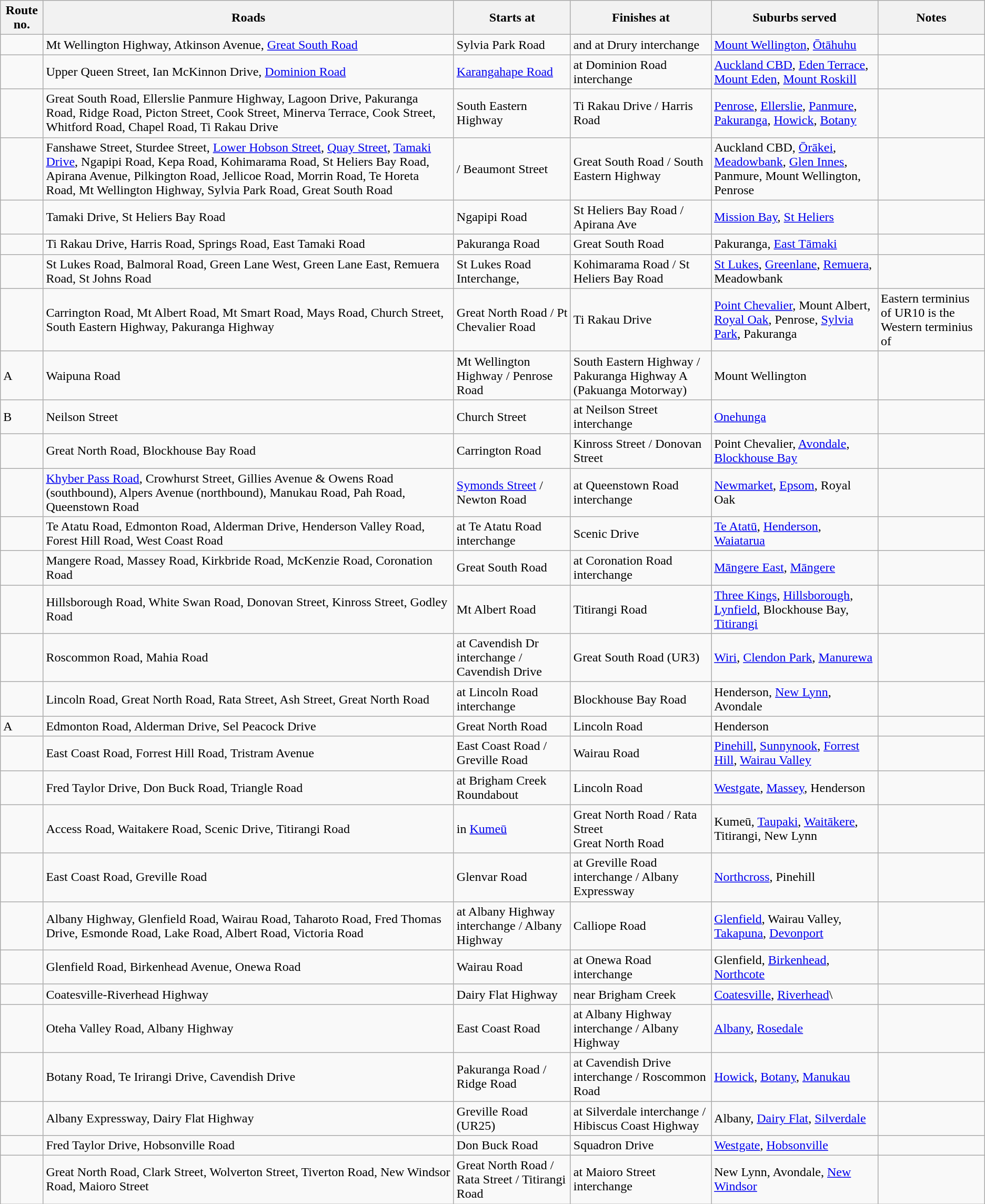<table class="wikitable">
<tr>
<th>Route no.</th>
<th>Roads</th>
<th>Starts at</th>
<th>Finishes at</th>
<th>Suburbs served</th>
<th>Notes</th>
</tr>
<tr>
<td></td>
<td>Mt Wellington Highway, Atkinson Avenue, <a href='#'>Great South Road</a></td>
<td> Sylvia Park Road</td>
<td> and   at Drury interchange</td>
<td><a href='#'>Mount Wellington</a>, <a href='#'>Ōtāhuhu</a></td>
<td></td>
</tr>
<tr>
<td></td>
<td>Upper Queen Street, Ian McKinnon Drive, <a href='#'>Dominion Road</a></td>
<td><a href='#'>Karangahape Road</a></td>
<td> at Dominion Road interchange</td>
<td><a href='#'>Auckland CBD</a>, <a href='#'>Eden Terrace</a>, <a href='#'>Mount Eden</a>, <a href='#'>Mount Roskill</a></td>
<td></td>
</tr>
<tr>
<td></td>
<td>Great South Road, Ellerslie Panmure Highway, Lagoon Drive, Pakuranga Road, Ridge Road, Picton Street, Cook Street, Minerva Terrace, Cook Street, Whitford Road, Chapel Road, Ti Rakau Drive</td>
<td> South Eastern Highway</td>
<td> Ti Rakau Drive / Harris Road</td>
<td><a href='#'>Penrose</a>, <a href='#'>Ellerslie</a>, <a href='#'>Panmure</a>, <a href='#'>Pakuranga</a>, <a href='#'>Howick</a>, <a href='#'>Botany</a></td>
<td></td>
</tr>
<tr>
<td></td>
<td>Fanshawe Street, Sturdee Street, <a href='#'>Lower Hobson Street</a>, <a href='#'>Quay Street</a>, <a href='#'>Tamaki Drive</a>, Ngapipi Road, Kepa Road, Kohimarama Road, St Heliers Bay Road, Apirana Avenue, Pilkington Road, Jellicoe Road, Morrin Road, Te Horeta Road, Mt Wellington Highway, Sylvia Park Road, Great South Road</td>
<td> / Beaumont Street</td>
<td> Great South Road /  South Eastern Highway</td>
<td>Auckland CBD, <a href='#'>Ōrākei</a>, <a href='#'>Meadowbank</a>, <a href='#'>Glen Innes</a>, Panmure, Mount Wellington, Penrose</td>
<td></td>
</tr>
<tr>
<td></td>
<td>Tamaki Drive, St Heliers Bay Road</td>
<td>Ngapipi Road</td>
<td> St Heliers Bay Road / Apirana Ave</td>
<td><a href='#'>Mission Bay</a>, <a href='#'>St Heliers</a></td>
<td></td>
</tr>
<tr>
<td></td>
<td>Ti Rakau Drive, Harris Road, Springs Road, East Tamaki Road</td>
<td> Pakuranga Road</td>
<td> Great South Road</td>
<td>Pakuranga, <a href='#'>East Tāmaki</a></td>
<td></td>
</tr>
<tr>
<td></td>
<td>St Lukes Road, Balmoral Road, Green Lane West, Green Lane East, Remuera Road, St Johns Road</td>
<td>St Lukes Road Interchange, </td>
<td> Kohimarama Road / St Heliers Bay Road</td>
<td><a href='#'>St Lukes</a>, <a href='#'>Greenlane</a>, <a href='#'>Remuera</a>, Meadowbank</td>
<td></td>
</tr>
<tr>
<td></td>
<td>Carrington Road, Mt Albert Road, Mt Smart Road, Mays Road, Church Street, South Eastern Highway, Pakuranga Highway</td>
<td> Great North Road / Pt Chevalier Road</td>
<td> Ti Rakau Drive</td>
<td><a href='#'>Point Chevalier</a>, Mount Albert, <a href='#'>Royal Oak</a>, Penrose, <a href='#'>Sylvia Park</a>, Pakuranga</td>
<td>Eastern terminius of UR10 is the Western terminius of </td>
</tr>
<tr>
<td>A</td>
<td>Waipuna Road</td>
<td>  Mt Wellington Highway / Penrose Road</td>
<td> South Eastern Highway / Pakuranga Highway A (Pakuanga Motorway)</td>
<td>Mount Wellington</td>
<td></td>
</tr>
<tr>
<td>B</td>
<td>Neilson Street</td>
<td> Church Street</td>
<td> at Neilson Street interchange</td>
<td><a href='#'>Onehunga</a></td>
<td></td>
</tr>
<tr>
<td></td>
<td>Great North Road, Blockhouse Bay Road</td>
<td> Carrington Road</td>
<td> Kinross Street / Donovan Street</td>
<td>Point Chevalier, <a href='#'>Avondale</a>, <a href='#'>Blockhouse Bay</a></td>
<td></td>
</tr>
<tr>
<td></td>
<td><a href='#'>Khyber Pass Road</a>, Crowhurst Street, Gillies Avenue & Owens Road (southbound), Alpers Avenue (northbound), Manukau Road, Pah Road, Queenstown Road</td>
<td><a href='#'>Symonds Street</a> / Newton Road</td>
<td> at Queenstown Road interchange</td>
<td><a href='#'>Newmarket</a>, <a href='#'>Epsom</a>, Royal Oak</td>
<td></td>
</tr>
<tr>
<td></td>
<td>Te Atatu Road, Edmonton Road, Alderman Drive, Henderson Valley Road, Forest Hill Road, West Coast Road</td>
<td> at Te Atatu Road interchange</td>
<td> Scenic Drive</td>
<td><a href='#'>Te Atatū</a>, <a href='#'>Henderson</a>, <a href='#'>Waiatarua</a></td>
<td></td>
</tr>
<tr>
<td></td>
<td>Mangere Road, Massey Road, Kirkbride Road, McKenzie Road, Coronation Road</td>
<td> Great South Road</td>
<td> at Coronation Road interchange</td>
<td><a href='#'>Māngere East</a>, <a href='#'>Māngere</a></td>
<td></td>
</tr>
<tr>
<td></td>
<td>Hillsborough Road, White Swan Road, Donovan Street, Kinross Street, Godley Road</td>
<td> Mt Albert Road</td>
<td> Titirangi Road</td>
<td><a href='#'>Three Kings</a>, <a href='#'>Hillsborough</a>, <a href='#'>Lynfield</a>, Blockhouse Bay, <a href='#'>Titirangi</a></td>
<td></td>
</tr>
<tr>
<td></td>
<td>Roscommon Road, Mahia Road</td>
<td> at Cavendish Dr interchange /  Cavendish Drive</td>
<td> Great South Road (UR3)</td>
<td><a href='#'>Wiri</a>, <a href='#'>Clendon Park</a>, <a href='#'>Manurewa</a></td>
<td></td>
</tr>
<tr>
<td></td>
<td>Lincoln Road, Great North Road, Rata Street, Ash Street, Great North Road</td>
<td> at Lincoln Road interchange</td>
<td> Blockhouse Bay Road</td>
<td>Henderson, <a href='#'>New Lynn</a>, Avondale</td>
<td></td>
</tr>
<tr>
<td>A</td>
<td>Edmonton Road, Alderman Drive, Sel Peacock Drive</td>
<td> Great North Road</td>
<td> Lincoln Road</td>
<td>Henderson</td>
<td></td>
</tr>
<tr>
<td></td>
<td>East Coast Road, Forrest Hill Road, Tristram Avenue</td>
<td> East Coast Road / Greville Road</td>
<td> Wairau Road</td>
<td><a href='#'>Pinehill</a>, <a href='#'>Sunnynook</a>, <a href='#'>Forrest Hill</a>, <a href='#'>Wairau Valley</a></td>
<td></td>
</tr>
<tr>
<td></td>
<td>Fred Taylor Drive, Don Buck Road, Triangle Road</td>
<td> at Brigham Creek Roundabout</td>
<td> Lincoln Road</td>
<td><a href='#'>Westgate</a>, <a href='#'>Massey</a>, Henderson</td>
<td></td>
</tr>
<tr>
<td></td>
<td>Access Road, Waitakere Road, Scenic Drive, Titirangi Road</td>
<td> in <a href='#'>Kumeū</a></td>
<td> Great North Road / Rata Street<br> Great North Road</td>
<td>Kumeū, <a href='#'>Taupaki</a>, <a href='#'>Waitākere</a>, Titirangi, New Lynn</td>
<td></td>
</tr>
<tr>
<td></td>
<td>East Coast Road, Greville Road</td>
<td>Glenvar Road</td>
<td> at Greville Road interchange /  Albany Expressway</td>
<td><a href='#'>Northcross</a>, Pinehill</td>
<td></td>
</tr>
<tr>
<td></td>
<td>Albany Highway, Glenfield Road, Wairau Road, Taharoto Road, Fred Thomas Drive, Esmonde Road, Lake Road, Albert Road, Victoria Road</td>
<td> at Albany Highway interchange /  Albany Highway</td>
<td>Calliope Road</td>
<td><a href='#'>Glenfield</a>, Wairau Valley, <a href='#'>Takapuna</a>, <a href='#'>Devonport</a></td>
<td></td>
</tr>
<tr>
<td></td>
<td>Glenfield Road, Birkenhead Avenue, Onewa Road</td>
<td> Wairau Road</td>
<td> at Onewa Road interchange</td>
<td>Glenfield, <a href='#'>Birkenhead</a>, <a href='#'>Northcote</a></td>
<td></td>
</tr>
<tr>
<td></td>
<td>Coatesville-Riverhead Highway</td>
<td> Dairy Flat Highway</td>
<td> near Brigham Creek</td>
<td><a href='#'>Coatesville</a>, <a href='#'>Riverhead</a>\</td>
<td></td>
</tr>
<tr>
<td></td>
<td>Oteha Valley Road, Albany Highway</td>
<td> East Coast Road</td>
<td> at Albany Highway interchange /  Albany Highway</td>
<td><a href='#'>Albany</a>, <a href='#'>Rosedale</a></td>
<td></td>
</tr>
<tr>
<td></td>
<td>Botany Road, Te Irirangi Drive, Cavendish Drive</td>
<td> Pakuranga Road / Ridge Road</td>
<td> at Cavendish Drive interchange /  Roscommon Road</td>
<td><a href='#'>Howick</a>, <a href='#'>Botany</a>, <a href='#'>Manukau</a></td>
<td></td>
</tr>
<tr>
<td></td>
<td>Albany Expressway, Dairy Flat Highway</td>
<td> Greville Road (UR25)</td>
<td> at Silverdale interchange / Hibiscus Coast Highway</td>
<td>Albany, <a href='#'>Dairy Flat</a>, <a href='#'>Silverdale</a></td>
<td></td>
</tr>
<tr>
<td></td>
<td>Fred Taylor Drive, Hobsonville Road</td>
<td> Don Buck Road</td>
<td>Squadron Drive</td>
<td><a href='#'>Westgate</a>, <a href='#'>Hobsonville</a></td>
<td></td>
</tr>
<tr>
<td></td>
<td>Great North Road, Clark Street, Wolverton Street, Tiverton Road, New Windsor Road, Maioro Street</td>
<td> Great North Road / Rata Street /  Titirangi Road</td>
<td> at Maioro Street interchange</td>
<td>New Lynn, Avondale, <a href='#'>New Windsor</a></td>
<td></td>
</tr>
</table>
